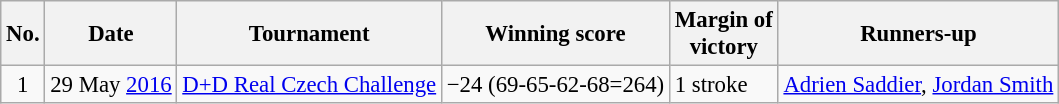<table class="wikitable" style="font-size:95%;">
<tr>
<th>No.</th>
<th>Date</th>
<th>Tournament</th>
<th>Winning score</th>
<th>Margin of<br>victory</th>
<th>Runners-up</th>
</tr>
<tr>
<td align=center>1</td>
<td align=right>29 May <a href='#'>2016</a></td>
<td><a href='#'>D+D Real Czech Challenge</a></td>
<td>−24 (69-65-62-68=264)</td>
<td>1 stroke</td>
<td> <a href='#'>Adrien Saddier</a>,  <a href='#'>Jordan Smith</a></td>
</tr>
</table>
